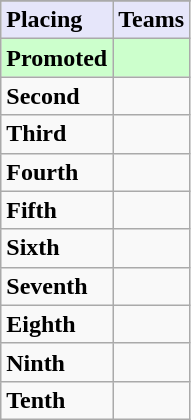<table class=wikitable>
<tr>
</tr>
<tr style="background: #E6E6FA;">
<td><strong>Placing</strong></td>
<td><strong>Teams</strong></td>
</tr>
<tr style="background: #ccffcc;">
<td><strong>Promoted</strong></td>
<td><strong></strong></td>
</tr>
<tr>
<td><strong>Second</strong></td>
<td></td>
</tr>
<tr>
<td><strong>Third</strong></td>
<td></td>
</tr>
<tr>
<td><strong>Fourth</strong></td>
<td></td>
</tr>
<tr>
<td><strong>Fifth</strong></td>
<td></td>
</tr>
<tr>
<td><strong>Sixth</strong></td>
<td></td>
</tr>
<tr>
<td><strong>Seventh</strong></td>
<td></td>
</tr>
<tr>
<td><strong>Eighth</strong></td>
<td></td>
</tr>
<tr>
<td><strong>Ninth</strong></td>
<td></td>
</tr>
<tr>
<td><strong>Tenth</strong></td>
<td></td>
</tr>
</table>
